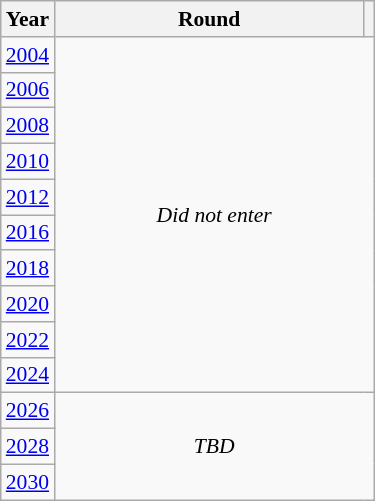<table class="wikitable" style="text-align: center; font-size:90%">
<tr>
<th>Year</th>
<th style="width:200px">Round</th>
<th></th>
</tr>
<tr>
<td><a href='#'>2004</a></td>
<td colspan="2" rowspan="10"><em>Did not enter</em></td>
</tr>
<tr>
<td><a href='#'>2006</a></td>
</tr>
<tr>
<td><a href='#'>2008</a></td>
</tr>
<tr>
<td><a href='#'>2010</a></td>
</tr>
<tr>
<td><a href='#'>2012</a></td>
</tr>
<tr>
<td><a href='#'>2016</a></td>
</tr>
<tr>
<td><a href='#'>2018</a></td>
</tr>
<tr>
<td><a href='#'>2020</a></td>
</tr>
<tr>
<td><a href='#'>2022</a></td>
</tr>
<tr>
<td><a href='#'>2024</a></td>
</tr>
<tr>
<td><a href='#'>2026</a></td>
<td colspan="2" rowspan="3"><em>TBD</em></td>
</tr>
<tr>
<td><a href='#'>2028</a></td>
</tr>
<tr>
<td><a href='#'>2030</a></td>
</tr>
</table>
